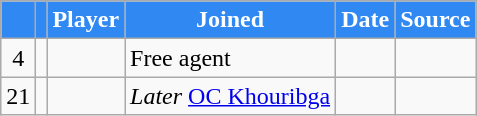<table class="wikitable plainrowheaders sortable">
<tr>
<th style="background:#3088f2; color:#ffffff;"></th>
<th style="background:#3088f2; color:#ffffff;"></th>
<th style="background:#3088f2; color:#ffffff;">Player</th>
<th style="background:#3088f2; color:#ffffff;">Joined</th>
<th style="background:#3088f2; color:#ffffff;">Date</th>
<th style="background:#3088f2; color:#ffffff;">Source</th>
</tr>
<tr>
<td align=center>4</td>
<td align=center></td>
<td></td>
<td>Free agent</td>
<td></td>
<td></td>
</tr>
<tr>
<td align=center>21</td>
<td align=center></td>
<td></td>
<td><em>Later</em> <a href='#'>OC Khouribga</a></td>
<td></td>
<td></td>
</tr>
</table>
